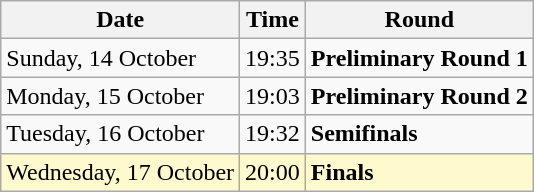<table class="wikitable">
<tr>
<th>Date</th>
<th>Time</th>
<th>Round</th>
</tr>
<tr>
<td>Sunday, 14 October</td>
<td>19:35</td>
<td><strong>Preliminary Round 1</strong></td>
</tr>
<tr>
<td>Monday, 15 October</td>
<td>19:03</td>
<td><strong>Preliminary Round 2</strong></td>
</tr>
<tr>
<td>Tuesday, 16 October</td>
<td>19:32</td>
<td><strong>Semifinals</strong></td>
</tr>
<tr style=background:lemonchiffon>
<td>Wednesday, 17 October</td>
<td>20:00</td>
<td><strong>Finals</strong></td>
</tr>
</table>
